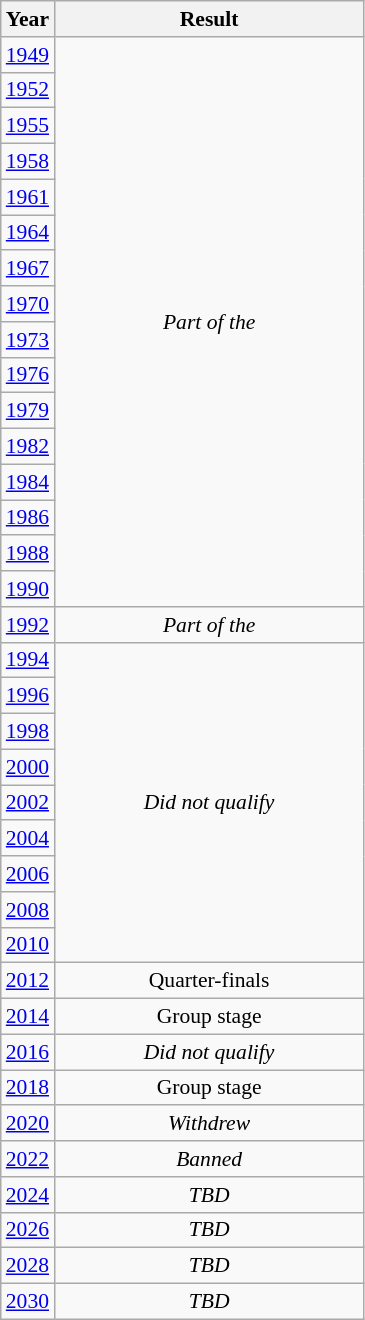<table class="wikitable" style="text-align: center; font-size:90%">
<tr>
<th>Year</th>
<th style="width:200px">Result</th>
</tr>
<tr>
<td> <a href='#'>1949</a></td>
<td rowspan="16"><em>Part of the </em></td>
</tr>
<tr>
<td> <a href='#'>1952</a></td>
</tr>
<tr>
<td> <a href='#'>1955</a></td>
</tr>
<tr>
<td> <a href='#'>1958</a></td>
</tr>
<tr>
<td> <a href='#'>1961</a></td>
</tr>
<tr>
<td> <a href='#'>1964</a></td>
</tr>
<tr>
<td> <a href='#'>1967</a></td>
</tr>
<tr>
<td> <a href='#'>1970</a></td>
</tr>
<tr>
<td> <a href='#'>1973</a></td>
</tr>
<tr>
<td> <a href='#'>1976</a></td>
</tr>
<tr>
<td> <a href='#'>1979</a></td>
</tr>
<tr>
<td> <a href='#'>1982</a></td>
</tr>
<tr>
<td> <a href='#'>1984</a></td>
</tr>
<tr>
<td> <a href='#'>1986</a></td>
</tr>
<tr>
<td> <a href='#'>1988</a></td>
</tr>
<tr>
<td> <a href='#'>1990</a></td>
</tr>
<tr>
<td> <a href='#'>1992</a></td>
<td><em>Part of the </em></td>
</tr>
<tr>
<td> <a href='#'>1994</a></td>
<td rowspan="9"><em>Did not qualify</em></td>
</tr>
<tr>
<td> <a href='#'>1996</a></td>
</tr>
<tr>
<td> <a href='#'>1998</a></td>
</tr>
<tr>
<td> <a href='#'>2000</a></td>
</tr>
<tr>
<td> <a href='#'>2002</a></td>
</tr>
<tr>
<td> <a href='#'>2004</a></td>
</tr>
<tr>
<td> <a href='#'>2006</a></td>
</tr>
<tr>
<td> <a href='#'>2008</a></td>
</tr>
<tr>
<td> <a href='#'>2010</a></td>
</tr>
<tr>
<td> <a href='#'>2012</a></td>
<td>Quarter-finals</td>
</tr>
<tr>
<td> <a href='#'>2014</a></td>
<td>Group stage</td>
</tr>
<tr>
<td> <a href='#'>2016</a></td>
<td><em>Did not qualify</em></td>
</tr>
<tr>
<td> <a href='#'>2018</a></td>
<td>Group stage</td>
</tr>
<tr>
<td> <a href='#'>2020</a></td>
<td><em>Withdrew</em></td>
</tr>
<tr>
<td> <a href='#'>2022</a></td>
<td><em>Banned</em></td>
</tr>
<tr>
<td> <a href='#'>2024</a></td>
<td><em>TBD</em></td>
</tr>
<tr>
<td> <a href='#'>2026</a></td>
<td><em>TBD</em></td>
</tr>
<tr>
<td> <a href='#'>2028</a></td>
<td><em>TBD</em></td>
</tr>
<tr>
<td> <a href='#'>2030</a></td>
<td><em>TBD</em></td>
</tr>
</table>
